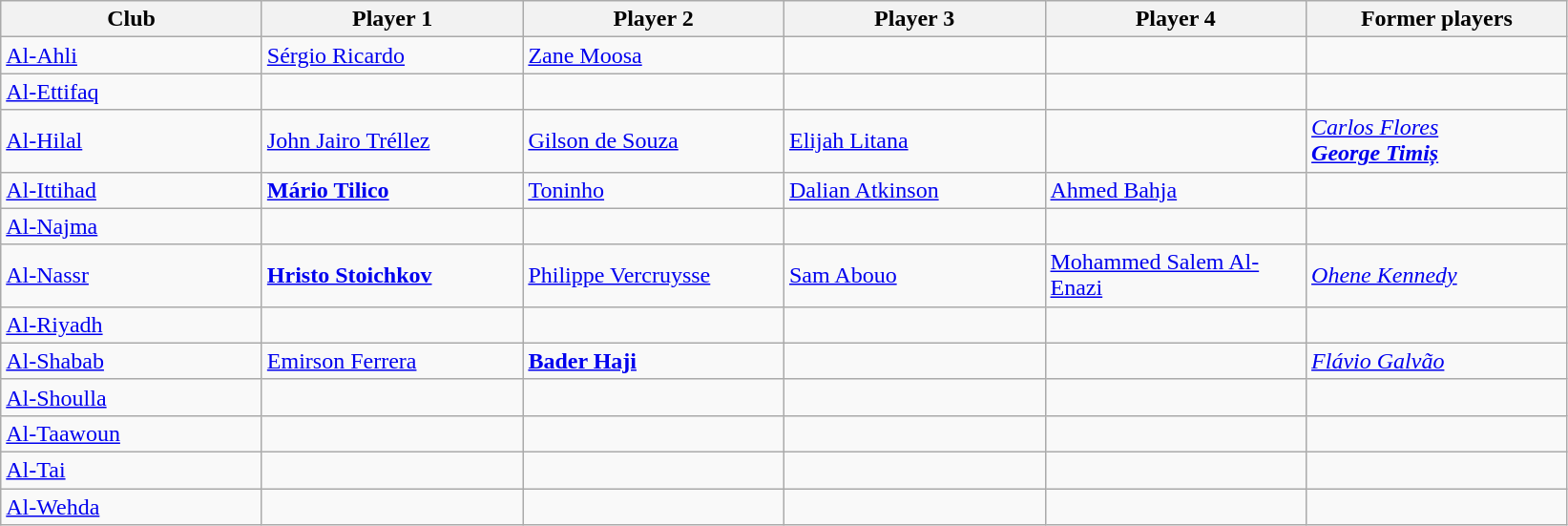<table class="wikitable">
<tr>
<th width="175">Club</th>
<th width="175">Player 1</th>
<th width="175">Player 2</th>
<th width="175">Player 3</th>
<th width="175">Player 4</th>
<th width="175">Former players</th>
</tr>
<tr>
<td><a href='#'>Al-Ahli</a></td>
<td> <a href='#'>Sérgio Ricardo</a></td>
<td> <a href='#'>Zane Moosa</a></td>
<td></td>
<td></td>
<td></td>
</tr>
<tr>
<td><a href='#'>Al-Ettifaq</a></td>
<td></td>
<td></td>
<td></td>
<td></td>
<td></td>
</tr>
<tr>
<td><a href='#'>Al-Hilal</a></td>
<td> <a href='#'>John Jairo Tréllez</a></td>
<td> <a href='#'>Gilson de Souza</a></td>
<td> <a href='#'>Elijah Litana</a></td>
<td></td>
<td> <em><a href='#'>Carlos Flores</a></em><br> <strong><em><a href='#'>George Timiș</a></em></strong></td>
</tr>
<tr>
<td><a href='#'>Al-Ittihad</a></td>
<td> <strong><a href='#'>Mário Tilico</a></strong></td>
<td> <a href='#'>Toninho</a></td>
<td> <a href='#'>Dalian Atkinson</a></td>
<td> <a href='#'>Ahmed Bahja</a></td>
<td></td>
</tr>
<tr>
<td><a href='#'>Al-Najma</a></td>
<td></td>
<td></td>
<td></td>
<td></td>
<td></td>
</tr>
<tr>
<td><a href='#'>Al-Nassr</a></td>
<td> <strong><a href='#'>Hristo Stoichkov</a></strong></td>
<td> <a href='#'>Philippe Vercruysse</a></td>
<td> <a href='#'>Sam Abouo</a></td>
<td> <a href='#'>Mohammed Salem Al-Enazi</a></td>
<td> <em><a href='#'>Ohene Kennedy</a></em></td>
</tr>
<tr>
<td><a href='#'>Al-Riyadh</a></td>
<td></td>
<td></td>
<td></td>
<td></td>
<td></td>
</tr>
<tr>
<td><a href='#'>Al-Shabab</a></td>
<td> <a href='#'>Emirson Ferrera</a></td>
<td> <strong><a href='#'>Bader Haji</a></strong></td>
<td></td>
<td></td>
<td> <em><a href='#'>Flávio Galvão</a></em></td>
</tr>
<tr>
<td><a href='#'>Al-Shoulla</a></td>
<td></td>
<td></td>
<td></td>
<td></td>
<td></td>
</tr>
<tr>
<td><a href='#'>Al-Taawoun</a></td>
<td></td>
<td></td>
<td></td>
<td></td>
<td></td>
</tr>
<tr>
<td><a href='#'>Al-Tai</a></td>
<td></td>
<td></td>
<td></td>
<td></td>
<td></td>
</tr>
<tr>
<td><a href='#'>Al-Wehda</a></td>
<td></td>
<td></td>
<td></td>
<td></td>
<td></td>
</tr>
</table>
